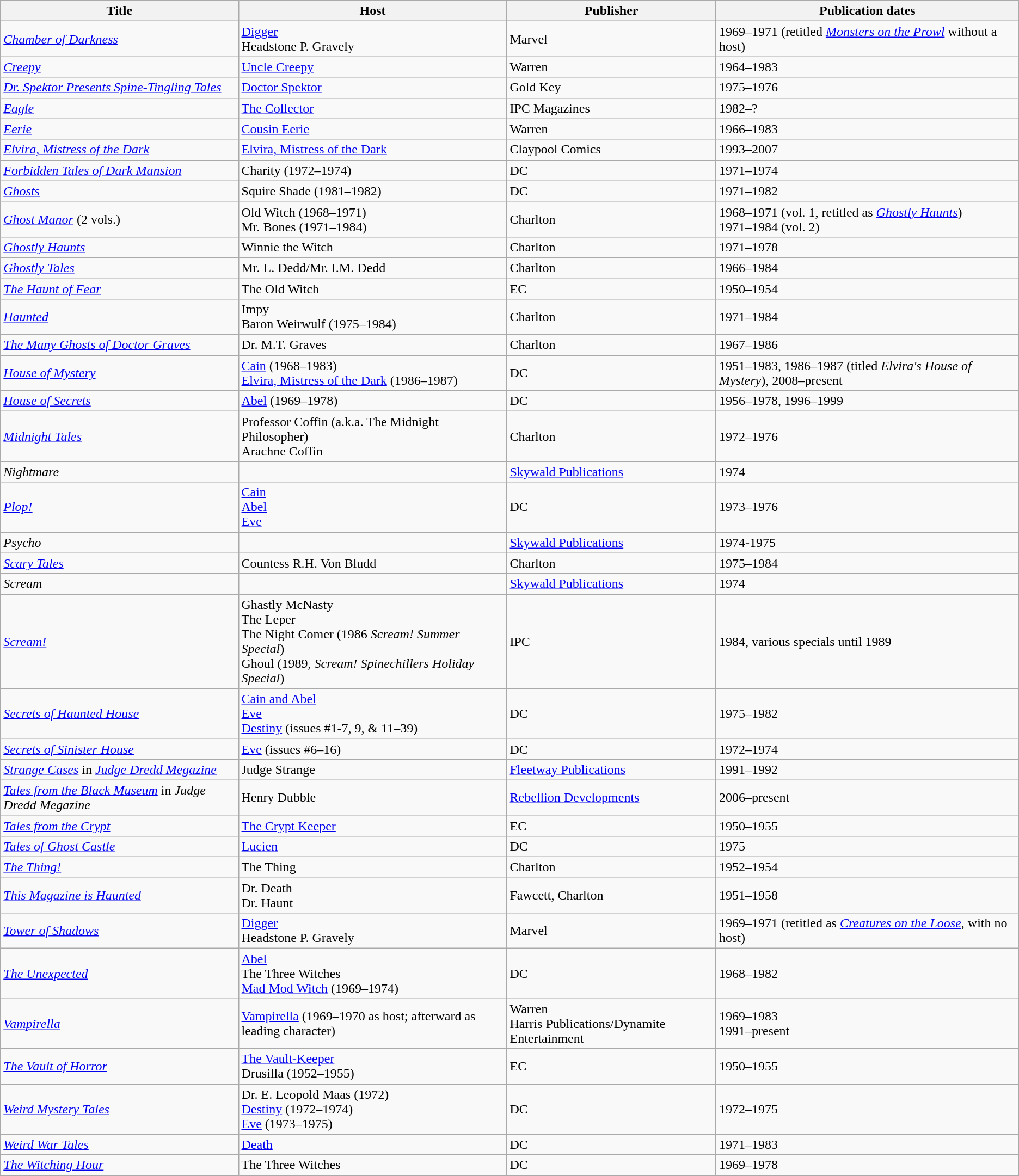<table class="wikitable sortable">
<tr ">
<th>Title</th>
<th>Host</th>
<th>Publisher</th>
<th>Publication dates</th>
</tr>
<tr>
<td><em><a href='#'>Chamber of Darkness</a></em></td>
<td><a href='#'>Digger</a><br>Headstone P. Gravely</td>
<td>Marvel</td>
<td>1969–1971 (retitled <em><a href='#'>Monsters on the Prowl</a></em> without a host)</td>
</tr>
<tr>
<td><em><a href='#'>Creepy</a></em></td>
<td><a href='#'>Uncle Creepy</a></td>
<td>Warren</td>
<td>1964–1983</td>
</tr>
<tr>
<td><em><a href='#'>Dr. Spektor Presents Spine-Tingling Tales</a></em></td>
<td><a href='#'>Doctor Spektor</a></td>
<td>Gold Key</td>
<td>1975–1976</td>
</tr>
<tr>
<td><em><a href='#'>Eagle</a></em></td>
<td><a href='#'>The Collector</a></td>
<td>IPC Magazines</td>
<td>1982–?</td>
</tr>
<tr>
<td><em><a href='#'>Eerie</a></em></td>
<td><a href='#'>Cousin Eerie</a></td>
<td>Warren</td>
<td>1966–1983</td>
</tr>
<tr>
<td><em><a href='#'>Elvira, Mistress of the Dark</a></em></td>
<td><a href='#'>Elvira, Mistress of the Dark</a></td>
<td>Claypool Comics</td>
<td>1993–2007</td>
</tr>
<tr>
<td><em><a href='#'>Forbidden Tales of Dark Mansion</a></em></td>
<td>Charity (1972–1974)</td>
<td>DC</td>
<td>1971–1974</td>
</tr>
<tr>
<td><em><a href='#'>Ghosts</a></em></td>
<td>Squire Shade (1981–1982)</td>
<td>DC</td>
<td>1971–1982</td>
</tr>
<tr>
<td><em><a href='#'>Ghost Manor</a></em> (2 vols.)</td>
<td>Old Witch (1968–1971)<br>Mr. Bones (1971–1984)</td>
<td>Charlton</td>
<td>1968–1971 (vol. 1, retitled as <em><a href='#'>Ghostly Haunts</a></em>)<br>1971–1984 (vol. 2)</td>
</tr>
<tr>
<td><em><a href='#'>Ghostly Haunts</a></em></td>
<td>Winnie the Witch</td>
<td>Charlton</td>
<td>1971–1978</td>
</tr>
<tr>
<td><em><a href='#'>Ghostly Tales</a></em></td>
<td>Mr. L. Dedd/Mr. I.M. Dedd</td>
<td>Charlton</td>
<td>1966–1984</td>
</tr>
<tr>
<td><em><a href='#'>The Haunt of Fear</a></em></td>
<td>The Old Witch</td>
<td>EC</td>
<td>1950–1954</td>
</tr>
<tr>
<td><em><a href='#'>Haunted</a></em></td>
<td>Impy<br>Baron Weirwulf (1975–1984)</td>
<td>Charlton</td>
<td>1971–1984</td>
</tr>
<tr>
<td><em><a href='#'>The Many Ghosts of Doctor Graves</a></em></td>
<td>Dr. M.T. Graves</td>
<td>Charlton</td>
<td>1967–1986</td>
</tr>
<tr>
<td><em><a href='#'>House of Mystery</a></em></td>
<td><a href='#'>Cain</a> (1968–1983)<br><a href='#'>Elvira, Mistress of the Dark</a> (1986–1987)</td>
<td>DC</td>
<td>1951–1983, 1986–1987 (titled <em>Elvira's House of Mystery</em>), 2008–present</td>
</tr>
<tr>
<td><em><a href='#'>House of Secrets</a></em></td>
<td><a href='#'>Abel</a> (1969–1978)</td>
<td>DC</td>
<td>1956–1978, 1996–1999</td>
</tr>
<tr>
<td><em><a href='#'>Midnight Tales</a></em></td>
<td>Professor Coffin (a.k.a. The Midnight Philosopher)<br>Arachne Coffin</td>
<td>Charlton</td>
<td>1972–1976</td>
</tr>
<tr>
<td><em>Nightmare</em></td>
<td></td>
<td><a href='#'>Skywald Publications</a></td>
<td>1974</td>
</tr>
<tr>
<td><em><a href='#'>Plop!</a></em></td>
<td><a href='#'>Cain</a><br><a href='#'>Abel</a><br><a href='#'>Eve</a></td>
<td>DC</td>
<td>1973–1976</td>
</tr>
<tr>
<td><em>Psycho</em></td>
<td></td>
<td><a href='#'>Skywald Publications</a></td>
<td>1974-1975</td>
</tr>
<tr>
<td><em><a href='#'>Scary Tales</a></em></td>
<td>Countess R.H. Von Bludd</td>
<td>Charlton</td>
<td>1975–1984</td>
</tr>
<tr>
<td><em>Scream</em></td>
<td></td>
<td><a href='#'>Skywald Publications</a></td>
<td>1974</td>
</tr>
<tr>
<td><em><a href='#'>Scream!</a></em></td>
<td>Ghastly McNasty<br>The Leper<br>The Night Comer (1986 <em>Scream! Summer Special</em>)<br>Ghoul (1989, <em>Scream! Spinechillers Holiday Special</em>)</td>
<td>IPC</td>
<td>1984, various specials until 1989</td>
</tr>
<tr>
<td><em><a href='#'>Secrets of Haunted House</a></em></td>
<td><a href='#'>Cain and Abel</a><br><a href='#'>Eve</a><br><a href='#'>Destiny</a> (issues #1-7, 9, & 11–39)</td>
<td>DC</td>
<td>1975–1982</td>
</tr>
<tr>
<td><em><a href='#'>Secrets of Sinister House</a></em></td>
<td><a href='#'>Eve</a> (issues #6–16)</td>
<td>DC</td>
<td>1972–1974</td>
</tr>
<tr>
<td><em><a href='#'>Strange Cases</a></em> in <em><a href='#'>Judge Dredd Megazine</a></em></td>
<td>Judge Strange</td>
<td><a href='#'>Fleetway Publications</a></td>
<td>1991–1992</td>
</tr>
<tr>
<td><em><a href='#'>Tales from the Black Museum</a></em> in <em>Judge Dredd Megazine</em></td>
<td>Henry Dubble</td>
<td><a href='#'>Rebellion Developments</a></td>
<td>2006–present</td>
</tr>
<tr>
<td><em><a href='#'>Tales from the Crypt</a></em></td>
<td><a href='#'>The Crypt Keeper</a></td>
<td>EC</td>
<td>1950–1955</td>
</tr>
<tr>
<td><em><a href='#'>Tales of Ghost Castle</a></em></td>
<td><a href='#'>Lucien</a></td>
<td>DC</td>
<td>1975</td>
</tr>
<tr>
<td><em><a href='#'>The Thing!</a></em></td>
<td>The Thing</td>
<td>Charlton</td>
<td>1952–1954</td>
</tr>
<tr>
<td><em><a href='#'>This Magazine is Haunted</a></em></td>
<td>Dr. Death<br>Dr. Haunt</td>
<td>Fawcett, Charlton</td>
<td>1951–1958</td>
</tr>
<tr>
<td><em><a href='#'>Tower of Shadows</a></em></td>
<td><a href='#'>Digger</a><br>Headstone P. Gravely</td>
<td>Marvel</td>
<td>1969–1971 (retitled as <em><a href='#'>Creatures on the Loose</a></em>, with no host)</td>
</tr>
<tr>
<td><em><a href='#'>The Unexpected</a></em></td>
<td><a href='#'>Abel</a><br>The Three Witches<br><a href='#'>Mad Mod Witch</a> (1969–1974)</td>
<td>DC</td>
<td>1968–1982</td>
</tr>
<tr>
<td><em><a href='#'>Vampirella</a></em></td>
<td><a href='#'>Vampirella</a> (1969–1970 as host; afterward as leading character)</td>
<td>Warren<br>Harris Publications/Dynamite Entertainment</td>
<td>1969–1983<br>1991–present</td>
</tr>
<tr>
<td><em><a href='#'>The Vault of Horror</a></em></td>
<td><a href='#'>The Vault-Keeper</a><br>Drusilla (1952–1955)</td>
<td>EC</td>
<td>1950–1955</td>
</tr>
<tr>
<td><em><a href='#'>Weird Mystery Tales</a></em></td>
<td>Dr. E. Leopold Maas (1972)<br><a href='#'>Destiny</a> (1972–1974)<br><a href='#'>Eve</a> (1973–1975)</td>
<td>DC</td>
<td>1972–1975</td>
</tr>
<tr>
<td><em><a href='#'>Weird War Tales</a></em></td>
<td><a href='#'>Death</a></td>
<td>DC</td>
<td>1971–1983</td>
</tr>
<tr>
<td><em><a href='#'>The Witching Hour</a></em></td>
<td>The Three Witches</td>
<td>DC</td>
<td>1969–1978</td>
</tr>
</table>
